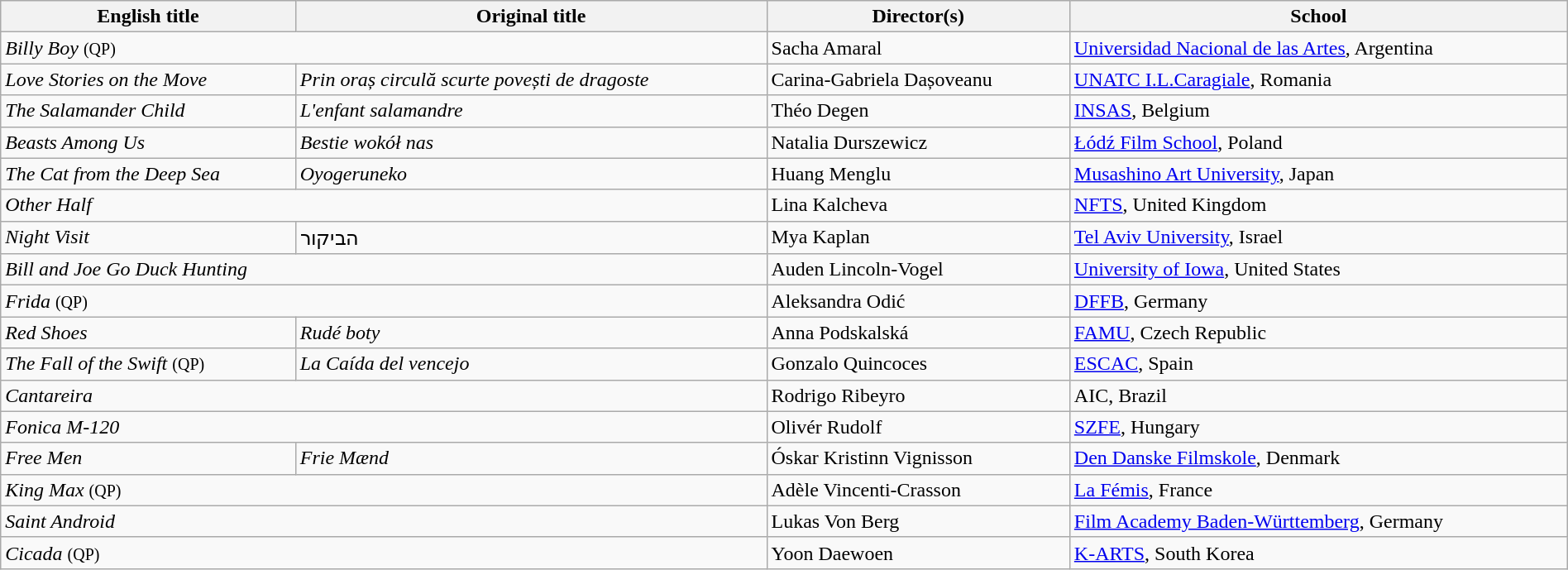<table class="wikitable" style="width:100%;" cellpadding="5">
<tr>
<th scope="col">English title</th>
<th scope="col">Original title</th>
<th scope="col">Director(s)</th>
<th scope="col">School</th>
</tr>
<tr>
<td colspan=2><em>Billy Boy</em> <small>(QP)</small></td>
<td>Sacha Amaral</td>
<td><a href='#'>Universidad Nacional de las Artes</a>, Argentina</td>
</tr>
<tr>
<td><em>Love Stories on the Move</em></td>
<td><em>Prin oraș circulă scurte povești de dragoste</em></td>
<td>Carina-Gabriela Dașoveanu</td>
<td><a href='#'>UNATC I.L.Caragiale</a>, Romania</td>
</tr>
<tr>
<td><em>The Salamander Child</em></td>
<td><em>L'enfant salamandre</em></td>
<td>Théo Degen</td>
<td><a href='#'>INSAS</a>, Belgium</td>
</tr>
<tr>
<td><em>Beasts Among Us</em></td>
<td><em>Bestie wokół nas</em></td>
<td>Natalia Durszewicz</td>
<td><a href='#'>Łódź Film School</a>, Poland</td>
</tr>
<tr>
<td><em>The Cat from the Deep Sea</em></td>
<td><em>Oyogeruneko</em></td>
<td>Huang Menglu</td>
<td><a href='#'>Musashino Art University</a>, Japan</td>
</tr>
<tr>
<td colspan=2><em>Other Half</em></td>
<td>Lina Kalcheva</td>
<td><a href='#'>NFTS</a>, United Kingdom</td>
</tr>
<tr>
<td><em>Night Visit</em></td>
<td>הביקור</td>
<td>Mya Kaplan</td>
<td><a href='#'>Tel Aviv University</a>, Israel</td>
</tr>
<tr>
<td colspan=2><em>Bill and Joe Go Duck Hunting</em></td>
<td>Auden Lincoln-Vogel</td>
<td><a href='#'>University of Iowa</a>, United States</td>
</tr>
<tr>
<td colspan=2><em>Frida</em> <small>(QP)</small></td>
<td>Aleksandra Odić</td>
<td><a href='#'>DFFB</a>, Germany</td>
</tr>
<tr>
<td><em>Red Shoes</em></td>
<td><em>Rudé boty</em></td>
<td>Anna Podskalská</td>
<td><a href='#'>FAMU</a>, Czech Republic</td>
</tr>
<tr>
<td><em>The Fall of the Swift</em> <small>(QP)</small></td>
<td><em>La Caída del vencejo</em></td>
<td>Gonzalo Quincoces</td>
<td><a href='#'>ESCAC</a>, Spain</td>
</tr>
<tr>
<td colspan=2><em>Cantareira</em></td>
<td>Rodrigo Ribeyro</td>
<td>AIC, Brazil</td>
</tr>
<tr>
<td colspan=2><em>Fonica M-120</em></td>
<td>Olivér Rudolf</td>
<td><a href='#'>SZFE</a>, Hungary</td>
</tr>
<tr>
<td><em>Free Men</em></td>
<td><em>Frie Mænd</em></td>
<td>Óskar Kristinn Vignisson</td>
<td><a href='#'>Den Danske Filmskole</a>, Denmark</td>
</tr>
<tr>
<td colspan=2><em>King Max</em> <small>(QP)</small></td>
<td>Adèle Vincenti-Crasson</td>
<td><a href='#'>La Fémis</a>, France</td>
</tr>
<tr>
<td colspan=2><em>Saint Android</em></td>
<td>Lukas Von Berg</td>
<td><a href='#'>Film Academy Baden-Württemberg</a>, Germany</td>
</tr>
<tr>
<td colspan=2><em>Cicada</em> <small>(QP)</small></td>
<td>Yoon Daewoen</td>
<td><a href='#'>K-ARTS</a>, South Korea</td>
</tr>
</table>
